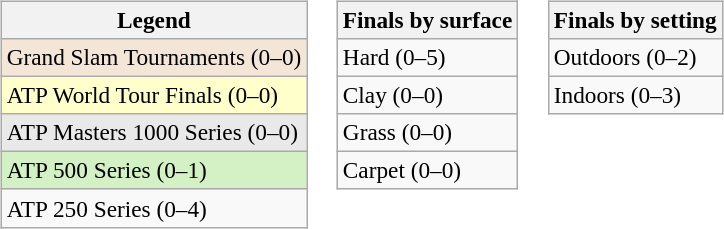<table>
<tr valign=top>
<td><br><table class=wikitable style=font-size:97%>
<tr>
<th>Legend</th>
</tr>
<tr style="background:#f3e6d7;">
<td>Grand Slam Tournaments (0–0)</td>
</tr>
<tr style="background:#ffc;">
<td>ATP World Tour Finals (0–0)</td>
</tr>
<tr style="background:#e9e9e9;">
<td>ATP Masters 1000 Series (0–0)</td>
</tr>
<tr style="background:#d4f1c5;">
<td>ATP 500 Series (0–1)</td>
</tr>
<tr>
<td>ATP 250 Series (0–4)</td>
</tr>
</table>
</td>
<td><br><table class=wikitable style=font-size:97%>
<tr>
<th>Finals by surface</th>
</tr>
<tr>
<td>Hard (0–5)</td>
</tr>
<tr>
<td>Clay (0–0)</td>
</tr>
<tr>
<td>Grass (0–0)</td>
</tr>
<tr>
<td>Carpet (0–0)</td>
</tr>
</table>
</td>
<td><br><table class=wikitable style=font-size:97%>
<tr>
<th>Finals by setting</th>
</tr>
<tr>
<td>Outdoors (0–2)</td>
</tr>
<tr>
<td>Indoors (0–3)</td>
</tr>
</table>
</td>
</tr>
</table>
